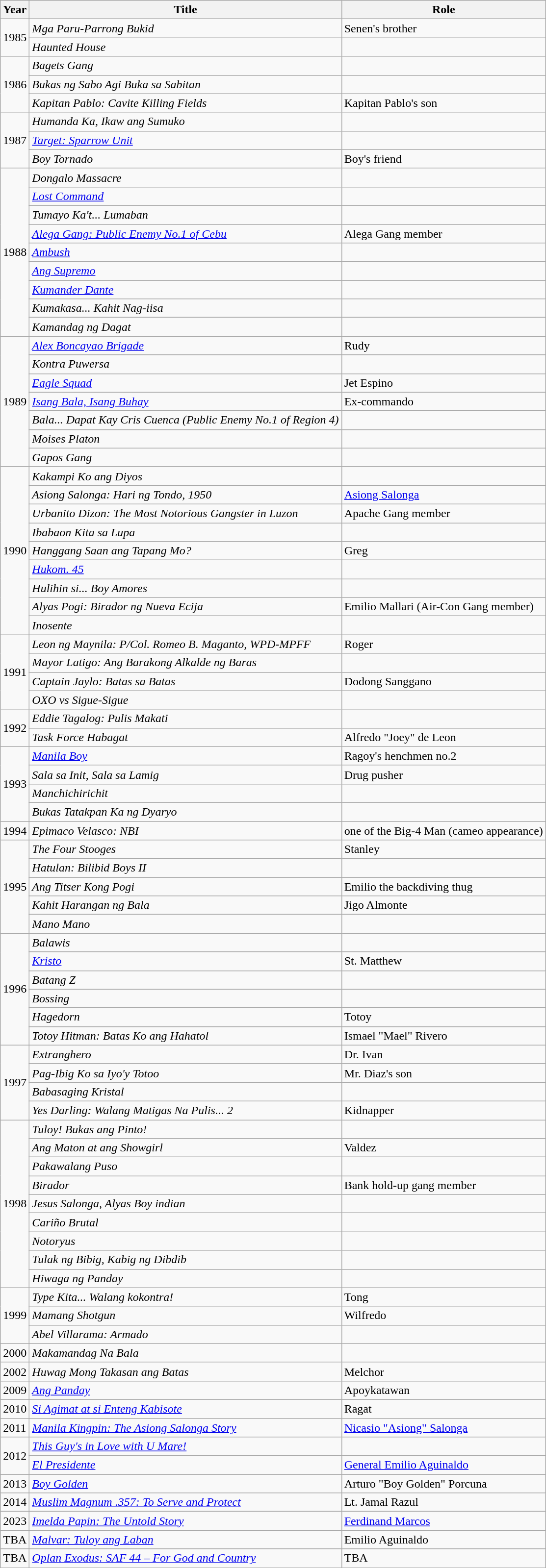<table class="wikitable table">
<tr>
<th>Year</th>
<th>Title</th>
<th>Role</th>
</tr>
<tr>
<td rowspan="2">1985</td>
<td><em>Mga Paru-Parrong Bukid</em></td>
<td>Senen's brother</td>
</tr>
<tr>
<td><em>Haunted House</em></td>
<td></td>
</tr>
<tr>
<td rowspan="3">1986</td>
<td><em>Bagets Gang</em></td>
<td></td>
</tr>
<tr>
<td><em>Bukas ng Sabo Agi Buka sa Sabitan</em></td>
<td></td>
</tr>
<tr>
<td><em>Kapitan Pablo: Cavite Killing Fields</em></td>
<td>Kapitan Pablo's son</td>
</tr>
<tr>
<td rowspan="3">1987</td>
<td><em>Humanda Ka, Ikaw ang Sumuko</em></td>
<td></td>
</tr>
<tr>
<td><em><a href='#'>Target: Sparrow Unit</a></em></td>
<td></td>
</tr>
<tr>
<td><em>Boy Tornado</em></td>
<td>Boy's friend</td>
</tr>
<tr>
<td rowspan="9">1988</td>
<td><em>Dongalo Massacre</em></td>
<td></td>
</tr>
<tr>
<td><em><a href='#'>Lost Command</a></em></td>
<td></td>
</tr>
<tr>
<td><em>Tumayo Ka't... Lumaban</em></td>
<td></td>
</tr>
<tr>
<td><em><a href='#'>Alega Gang: Public Enemy No.1 of Cebu</a></em></td>
<td>Alega Gang member</td>
</tr>
<tr>
<td><em><a href='#'>Ambush</a></em></td>
<td></td>
</tr>
<tr>
<td><em><a href='#'>Ang Supremo</a></em></td>
<td></td>
</tr>
<tr>
<td><em><a href='#'>Kumander Dante</a></em></td>
<td></td>
</tr>
<tr>
<td><em>Kumakasa... Kahit Nag-iisa</em></td>
<td></td>
</tr>
<tr>
<td><em>Kamandag ng Dagat</em></td>
<td></td>
</tr>
<tr>
<td rowspan="7">1989</td>
<td><em><a href='#'>Alex Boncayao Brigade</a></em></td>
<td>Rudy</td>
</tr>
<tr>
<td><em>Kontra Puwersa</em></td>
<td></td>
</tr>
<tr>
<td><em><a href='#'>Eagle Squad</a></em></td>
<td>Jet Espino</td>
</tr>
<tr>
<td><em><a href='#'>Isang Bala, Isang Buhay</a></em></td>
<td>Ex-commando</td>
</tr>
<tr>
<td><em>Bala... Dapat Kay Cris Cuenca (Public Enemy No.1 of Region 4)</em></td>
<td></td>
</tr>
<tr>
<td><em>Moises Platon</em></td>
<td></td>
</tr>
<tr>
<td><em>Gapos Gang</em></td>
<td></td>
</tr>
<tr>
<td rowspan="9">1990</td>
<td><em>Kakampi Ko ang Diyos</em></td>
<td></td>
</tr>
<tr>
<td><em>Asiong Salonga: Hari ng Tondo, 1950</em></td>
<td><a href='#'>Asiong Salonga</a></td>
</tr>
<tr>
<td><em>Urbanito Dizon: The Most Notorious Gangster in Luzon</em></td>
<td>Apache Gang member</td>
</tr>
<tr>
<td><em>Ibabaon Kita sa Lupa</em></td>
<td></td>
</tr>
<tr>
<td><em>Hanggang Saan ang Tapang Mo?</em></td>
<td>Greg</td>
</tr>
<tr>
<td><em><a href='#'>Hukom. 45</a></em></td>
<td></td>
</tr>
<tr>
<td><em>Hulihin si... Boy Amores</em></td>
<td></td>
</tr>
<tr>
<td><em>Alyas Pogi: Birador ng Nueva Ecija</em></td>
<td>Emilio Mallari (Air-Con Gang member)</td>
</tr>
<tr>
<td><em>Inosente</em></td>
<td></td>
</tr>
<tr>
<td rowspan="4">1991</td>
<td><em>Leon ng Maynila: P/Col. Romeo B. Maganto, WPD-MPFF</em></td>
<td>Roger</td>
</tr>
<tr>
<td><em>Mayor Latigo: Ang Barakong Alkalde ng Baras</em></td>
<td></td>
</tr>
<tr>
<td><em>Captain Jaylo: Batas sa Batas</em></td>
<td>Dodong Sanggano</td>
</tr>
<tr>
<td><em>OXO vs Sigue-Sigue</em></td>
<td></td>
</tr>
<tr>
<td rowspan="2">1992</td>
<td><em>Eddie Tagalog: Pulis Makati</em></td>
<td></td>
</tr>
<tr>
<td><em>Task Force Habagat</em></td>
<td>Alfredo "Joey" de Leon</td>
</tr>
<tr>
<td rowspan="4">1993</td>
<td><em><a href='#'>Manila Boy</a></em></td>
<td>Ragoy's henchmen no.2</td>
</tr>
<tr>
<td><em>Sala sa Init, Sala sa Lamig</em></td>
<td>Drug pusher</td>
</tr>
<tr>
<td><em>Manchichirichit</em></td>
<td></td>
</tr>
<tr>
<td><em>Bukas Tatakpan Ka ng Dyaryo</em></td>
<td></td>
</tr>
<tr>
<td>1994</td>
<td><em>Epimaco Velasco: NBI</em></td>
<td>one of the Big-4 Man (cameo appearance)</td>
</tr>
<tr>
<td rowspan="5">1995</td>
<td><em>The Four Stooges</em></td>
<td>Stanley</td>
</tr>
<tr>
<td><em>Hatulan: Bilibid Boys II</em></td>
<td></td>
</tr>
<tr>
<td><em>Ang Titser Kong Pogi</em></td>
<td>Emilio the backdiving thug</td>
</tr>
<tr>
<td><em>Kahit Harangan ng Bala</em></td>
<td>Jigo Almonte</td>
</tr>
<tr>
<td><em>Mano Mano</em></td>
<td></td>
</tr>
<tr>
<td rowspan="6">1996</td>
<td><em>Balawis</em></td>
<td></td>
</tr>
<tr>
<td><em><a href='#'>Kristo</a></em></td>
<td>St. Matthew</td>
</tr>
<tr>
<td><em>Batang Z</em></td>
<td></td>
</tr>
<tr>
<td><em>Bossing</em></td>
<td></td>
</tr>
<tr>
<td><em>Hagedorn</em></td>
<td>Totoy</td>
</tr>
<tr>
<td><em>Totoy Hitman: Batas Ko ang Hahatol</em></td>
<td>Ismael "Mael" Rivero</td>
</tr>
<tr>
<td rowspan="4">1997</td>
<td><em>Extranghero</em></td>
<td>Dr. Ivan</td>
</tr>
<tr>
<td><em>Pag-Ibig Ko sa Iyo'y Totoo</em></td>
<td>Mr. Diaz's son</td>
</tr>
<tr>
<td><em>Babasaging Kristal</em></td>
<td></td>
</tr>
<tr>
<td><em>Yes Darling: Walang Matigas Na Pulis... 2</em></td>
<td>Kidnapper</td>
</tr>
<tr>
<td rowspan="9">1998</td>
<td><em>Tuloy! Bukas ang Pinto!</em></td>
<td></td>
</tr>
<tr>
<td><em>Ang Maton at ang Showgirl</em></td>
<td>Valdez</td>
</tr>
<tr>
<td><em>Pakawalang Puso</em></td>
<td></td>
</tr>
<tr>
<td><em>Birador</em></td>
<td>Bank hold-up gang member</td>
</tr>
<tr>
<td><em>Jesus Salonga, Alyas Boy indian</em></td>
<td></td>
</tr>
<tr>
<td><em>Cariño Brutal</em></td>
<td></td>
</tr>
<tr>
<td><em>Notoryus</em></td>
<td></td>
</tr>
<tr>
<td><em>Tulak ng Bibig, Kabig ng Dibdib</em></td>
<td></td>
</tr>
<tr>
<td><em>Hiwaga ng Panday</em></td>
<td></td>
</tr>
<tr>
<td rowspan="3">1999</td>
<td><em>Type Kita... Walang kokontra!</em></td>
<td>Tong</td>
</tr>
<tr>
<td><em>Mamang Shotgun</em></td>
<td>Wilfredo</td>
</tr>
<tr>
<td><em>Abel Villarama: Armado</em></td>
<td></td>
</tr>
<tr>
<td>2000</td>
<td><em>Makamandag Na Bala</em></td>
<td></td>
</tr>
<tr>
<td>2002</td>
<td><em>Huwag Mong Takasan ang Batas</em></td>
<td>Melchor</td>
</tr>
<tr>
<td>2009</td>
<td><em><a href='#'>Ang Panday</a></em></td>
<td>Apoykatawan</td>
</tr>
<tr>
<td>2010</td>
<td><em><a href='#'>Si Agimat at si Enteng Kabisote</a></em></td>
<td>Ragat</td>
</tr>
<tr>
<td>2011</td>
<td><em><a href='#'>Manila Kingpin: The Asiong Salonga Story</a></em></td>
<td><a href='#'>Nicasio "Asiong" Salonga</a></td>
</tr>
<tr>
<td rowspan="2">2012</td>
<td><em><a href='#'>This Guy's in Love with U Mare!</a></em></td>
<td></td>
</tr>
<tr>
<td><em><a href='#'>El Presidente</a></em></td>
<td><a href='#'>General Emilio Aguinaldo</a></td>
</tr>
<tr>
<td>2013</td>
<td><em><a href='#'>Boy Golden</a></em></td>
<td>Arturo "Boy Golden" Porcuna</td>
</tr>
<tr>
<td>2014</td>
<td><em><a href='#'>Muslim Magnum .357: To Serve and Protect</a></em></td>
<td>Lt. Jamal Razul</td>
</tr>
<tr>
<td>2023</td>
<td><em><a href='#'>Imelda Papin: The Untold Story</a></em></td>
<td><a href='#'>Ferdinand Marcos</a></td>
</tr>
<tr>
<td>TBA</td>
<td><em><a href='#'>Malvar: Tuloy ang Laban</a></em></td>
<td>Emilio Aguinaldo</td>
</tr>
<tr>
<td>TBA</td>
<td><em><a href='#'>Oplan Exodus: SAF 44 – For God and Country</a></em></td>
<td>TBA</td>
</tr>
<tr>
</tr>
</table>
